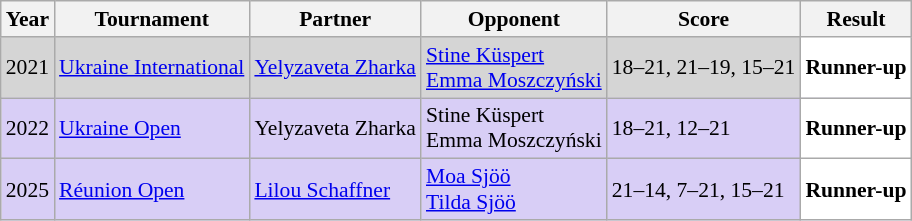<table class="sortable wikitable" style="font-size: 90%;">
<tr>
<th>Year</th>
<th>Tournament</th>
<th>Partner</th>
<th>Opponent</th>
<th>Score</th>
<th>Result</th>
</tr>
<tr style="background:#D5D5D5">
<td align="center">2021</td>
<td align="left"><a href='#'>Ukraine International</a></td>
<td align="left"> <a href='#'>Yelyzaveta Zharka</a></td>
<td align="left"> <a href='#'>Stine Küspert</a><br> <a href='#'>Emma Moszczyński</a></td>
<td align="left">18–21, 21–19, 15–21</td>
<td style="text-align:left; background:white"> <strong>Runner-up</strong></td>
</tr>
<tr style="background:#D8CEF6">
<td align="center">2022</td>
<td align="left"><a href='#'>Ukraine Open</a></td>
<td align="left"> Yelyzaveta Zharka</td>
<td align="left"> Stine Küspert<br> Emma Moszczyński</td>
<td align="left">18–21, 12–21</td>
<td style="text-align:left; background:white"> <strong>Runner-up</strong></td>
</tr>
<tr style="background:#D8CEF6">
<td align="center">2025</td>
<td align="left"><a href='#'>Réunion Open</a></td>
<td align="left"> <a href='#'>Lilou Schaffner</a></td>
<td align="left"> <a href='#'>Moa Sjöö</a><br> <a href='#'>Tilda Sjöö</a></td>
<td align="left">21–14, 7–21, 15–21</td>
<td style="text-align:left; background:white"> <strong>Runner-up</strong></td>
</tr>
</table>
